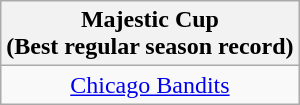<table class="wikitable" style="text-align:center">
<tr>
<th>Majestic Cup <br>(Best regular season record)</th>
</tr>
<tr>
<td><a href='#'>Chicago Bandits</a></td>
</tr>
</table>
